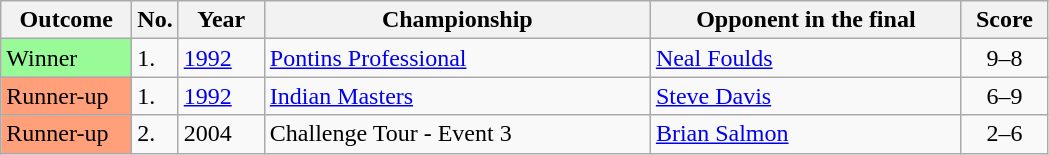<table class="wikitable">
<tr>
<th width="80">Outcome</th>
<th width="20">No.</th>
<th width="50">Year</th>
<th style="width:250px;">Championship</th>
<th style="width:200px;">Opponent in the final</th>
<th style="width:50px;">Score</th>
</tr>
<tr>
<td style="background:#98FB98">Winner</td>
<td>1.</td>
<td><a href='#'>1992</a></td>
<td><a href='#'>Pontins Professional</a></td>
<td> <a href='#'>Neal Foulds</a></td>
<td align=center>9–8</td>
</tr>
<tr>
<td style="background:#ffa07a;">Runner-up</td>
<td>1.</td>
<td><a href='#'>1992</a></td>
<td><a href='#'>Indian Masters</a></td>
<td> <a href='#'>Steve Davis</a></td>
<td align=center>6–9</td>
</tr>
<tr>
<td style="background:#ffa07a;">Runner-up</td>
<td>2.</td>
<td>2004</td>
<td>Challenge Tour - Event 3</td>
<td> <a href='#'>Brian Salmon</a></td>
<td align=center>2–6</td>
</tr>
</table>
